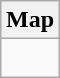<table class="wikitable" style="margin: 1em auto 1em auto;">
<tr>
<th>Map</th>
</tr>
<tr>
<td><br>









</td>
</tr>
</table>
